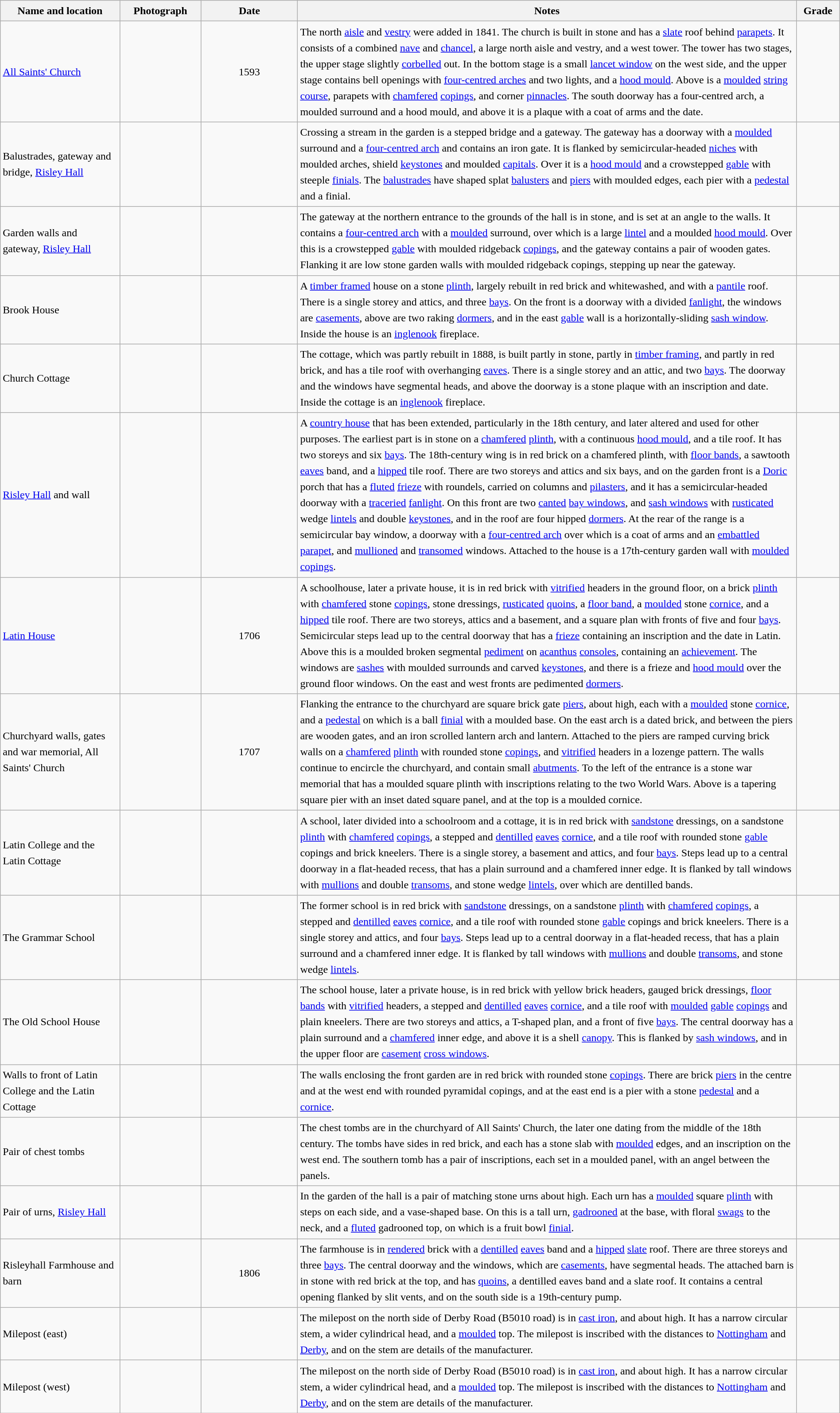<table class="wikitable sortable plainrowheaders" style="width:100%; border:0; text-align:left; line-height:150%;">
<tr>
<th scope="col"  style="width:150px">Name and location</th>
<th scope="col"  style="width:100px" class="unsortable">Photograph</th>
<th scope="col"  style="width:120px">Date</th>
<th scope="col"  style="width:650px" class="unsortable">Notes</th>
<th scope="col"  style="width:50px">Grade</th>
</tr>
<tr>
<td><a href='#'>All Saints' Church</a><br><small></small></td>
<td></td>
<td align="center">1593</td>
<td>The north <a href='#'>aisle</a> and <a href='#'>vestry</a> were added in 1841.  The church is built in stone and has a <a href='#'>slate</a> roof behind <a href='#'>parapets</a>.  It consists of a combined <a href='#'>nave</a> and <a href='#'>chancel</a>, a large north aisle and vestry, and a west tower.  The tower has two stages, the upper stage slightly <a href='#'>corbelled</a> out.  In the bottom stage is a small <a href='#'>lancet window</a> on the west side, and the upper stage contains bell openings with <a href='#'>four-centred arches</a> and two lights, and a <a href='#'>hood mould</a>.  Above is a <a href='#'>moulded</a> <a href='#'>string course</a>, parapets with <a href='#'>chamfered</a> <a href='#'>copings</a>, and corner <a href='#'>pinnacles</a>.  The south doorway has a four-centred arch, a moulded surround and a hood mould, and above it is a plaque with a coat of arms and the date.</td>
<td align="center" ></td>
</tr>
<tr>
<td>Balustrades, gateway and bridge, <a href='#'>Risley Hall</a><br><small></small></td>
<td></td>
<td align="center"></td>
<td>Crossing a stream in the garden is a stepped bridge and a gateway.  The gateway has a doorway with a <a href='#'>moulded</a> surround and a <a href='#'>four-centred arch</a> and contains an iron gate.  It is flanked by semicircular-headed <a href='#'>niches</a> with moulded arches, shield <a href='#'>keystones</a> and moulded <a href='#'>capitals</a>.  Over it is a <a href='#'>hood mould</a> and a crowstepped <a href='#'>gable</a> with steeple <a href='#'>finials</a>.  The <a href='#'>balustrades</a> have shaped splat <a href='#'>balusters</a> and <a href='#'>piers</a> with moulded edges, each pier with a <a href='#'>pedestal</a> and a finial.</td>
<td align="center" ></td>
</tr>
<tr>
<td>Garden walls and gateway, <a href='#'>Risley Hall</a><br><small></small></td>
<td></td>
<td align="center"></td>
<td>The gateway at the northern entrance to the grounds of the hall is in stone, and is set at an angle to the walls.  It contains a <a href='#'>four-centred arch</a> with a <a href='#'>moulded</a> surround, over which is a large <a href='#'>lintel</a> and a moulded <a href='#'>hood mould</a>.  Over this is a crowstepped <a href='#'>gable</a> with moulded ridgeback <a href='#'>copings</a>, and the gateway contains a pair of wooden gates.  Flanking it are low stone garden walls with moulded ridgeback copings, stepping up near the gateway.</td>
<td align="center" ></td>
</tr>
<tr>
<td>Brook House<br><small></small></td>
<td></td>
<td align="center"></td>
<td>A <a href='#'>timber framed</a> house on a stone <a href='#'>plinth</a>, largely rebuilt in red brick and whitewashed, and with a <a href='#'>pantile</a> roof.  There is a single storey and attics, and three <a href='#'>bays</a>.  On the front is a doorway with a divided <a href='#'>fanlight</a>, the windows are <a href='#'>casements</a>, above are two raking <a href='#'>dormers</a>, and in the east <a href='#'>gable</a> wall is a horizontally-sliding <a href='#'>sash window</a>.  Inside the house is an <a href='#'>inglenook</a> fireplace.</td>
<td align="center" ></td>
</tr>
<tr>
<td>Church Cottage<br><small></small></td>
<td></td>
<td align="center"></td>
<td>The cottage, which was partly rebuilt in 1888, is built partly in stone, partly in <a href='#'>timber framing</a>, and partly in red brick, and has a tile roof with overhanging <a href='#'>eaves</a>.  There is a single storey and an attic, and two <a href='#'>bays</a>.  The doorway and the windows have segmental heads, and above the doorway is a stone plaque with an inscription and date.  Inside the cottage is an <a href='#'>inglenook</a> fireplace.</td>
<td align="center" ></td>
</tr>
<tr>
<td><a href='#'>Risley Hall</a> and wall<br><small></small></td>
<td></td>
<td align="center"></td>
<td>A <a href='#'>country house</a> that has been extended, particularly in the 18th century, and later altered and used for other purposes.  The earliest part is in stone on a <a href='#'>chamfered</a> <a href='#'>plinth</a>, with a continuous <a href='#'>hood mould</a>, and a tile roof.  It has two storeys and six <a href='#'>bays</a>.  The 18th-century wing is in red brick on a chamfered plinth, with <a href='#'>floor bands</a>, a sawtooth <a href='#'>eaves</a> band, and a <a href='#'>hipped</a> tile roof.  There are two storeys and attics and six bays, and on the garden front is a <a href='#'>Doric</a> porch that has a <a href='#'>fluted</a> <a href='#'>frieze</a> with roundels, carried on columns and <a href='#'>pilasters</a>, and it has a semicircular-headed doorway with a <a href='#'>traceried</a> <a href='#'>fanlight</a>.  On this front are two <a href='#'>canted</a> <a href='#'>bay windows</a>, and <a href='#'>sash windows</a> with <a href='#'>rusticated</a> wedge <a href='#'>lintels</a> and double <a href='#'>keystones</a>, and in the roof are four hipped <a href='#'>dormers</a>.  At the rear of the range is a semicircular bay window, a doorway with a <a href='#'>four-centred arch</a> over which is a coat of arms and an <a href='#'>embattled</a> <a href='#'>parapet</a>, and <a href='#'>mullioned</a> and <a href='#'>transomed</a> windows.  Attached to the house is a 17th-century garden wall with <a href='#'>moulded</a> <a href='#'>copings</a>.</td>
<td align="center" ></td>
</tr>
<tr>
<td><a href='#'>Latin House</a><br><small></small></td>
<td></td>
<td align="center">1706</td>
<td>A schoolhouse, later a private house, it is in red brick with <a href='#'>vitrified</a> headers  in the ground floor, on a brick <a href='#'>plinth</a> with <a href='#'>chamfered</a> stone <a href='#'>copings</a>, stone dressings, <a href='#'>rusticated</a> <a href='#'>quoins</a>, a <a href='#'>floor band</a>, a <a href='#'>moulded</a> stone <a href='#'>cornice</a>, and a <a href='#'>hipped</a> tile roof.  There are two storeys, attics and a basement, and a square plan with fronts of five and four <a href='#'>bays</a>.  Semicircular steps lead up to the central doorway that has a <a href='#'>frieze</a> containing an inscription and the date in Latin.  Above this is a moulded broken segmental <a href='#'>pediment</a> on <a href='#'>acanthus</a> <a href='#'>consoles</a>, containing an <a href='#'>achievement</a>.  The windows are <a href='#'>sashes</a> with moulded surrounds and carved <a href='#'>keystones</a>, and there is a frieze and <a href='#'>hood mould</a> over the ground floor windows.  On the east and west fronts are pedimented <a href='#'>dormers</a>.</td>
<td align="center" ></td>
</tr>
<tr>
<td>Churchyard walls, gates and war memorial, All Saints' Church<br><small></small></td>
<td></td>
<td align="center">1707</td>
<td>Flanking the entrance to the churchyard are square brick gate <a href='#'>piers</a>, about  high, each with a <a href='#'>moulded</a> stone <a href='#'>cornice</a>, and a <a href='#'>pedestal</a> on which is a ball <a href='#'>finial</a> with a moulded base.  On the east arch is a dated brick, and between the piers are wooden gates, and an iron scrolled lantern arch and lantern.  Attached to the piers are ramped curving brick walls on a <a href='#'>chamfered</a> <a href='#'>plinth</a> with rounded stone <a href='#'>copings</a>, and <a href='#'>vitrified</a> headers in a lozenge pattern.  The walls continue to encircle the churchyard, and contain small <a href='#'>abutments</a>.  To the left of the entrance is a stone war memorial that has a moulded square plinth with inscriptions relating to the two World Wars.  Above is a tapering square pier with an inset dated square panel, and at the top is a moulded cornice.</td>
<td align="center" ></td>
</tr>
<tr>
<td>Latin College and the Latin Cottage<br><small></small></td>
<td></td>
<td align="center"></td>
<td>A school, later divided into a schoolroom and a cottage, it is in red brick with <a href='#'>sandstone</a> dressings, on a sandstone <a href='#'>plinth</a> with <a href='#'>chamfered</a> <a href='#'>copings</a>, a stepped and <a href='#'>dentilled</a> <a href='#'>eaves</a> <a href='#'>cornice</a>, and a tile roof with rounded stone <a href='#'>gable</a> copings and brick kneelers.  There is a single storey, a basement and attics, and four <a href='#'>bays</a>.  Steps lead up to a central doorway in a flat-headed recess, that has a plain surround and a chamfered inner edge.  It is flanked by tall windows with <a href='#'>mullions</a> and double <a href='#'>transoms</a>, and stone wedge <a href='#'>lintels</a>, over which are dentilled bands.</td>
<td align="center" ></td>
</tr>
<tr>
<td>The Grammar School<br><small></small></td>
<td></td>
<td align="center"></td>
<td>The former school is in red brick with <a href='#'>sandstone</a> dressings, on a sandstone <a href='#'>plinth</a> with <a href='#'>chamfered</a> <a href='#'>copings</a>, a stepped and <a href='#'>dentilled</a> <a href='#'>eaves</a> <a href='#'>cornice</a>, and a tile roof with rounded stone <a href='#'>gable</a> copings and brick kneelers.  There is a single storey and attics, and four <a href='#'>bays</a>.   Steps lead up to a central doorway in a flat-headed recess, that has a plain surround and a chamfered inner edge. It is flanked by tall windows with <a href='#'>mullions</a> and double <a href='#'>transoms</a>, and stone wedge <a href='#'>lintels</a>.</td>
<td align="center" ></td>
</tr>
<tr>
<td>The Old School House<br><small></small></td>
<td></td>
<td align="center"></td>
<td>The school house, later a private house, is in red brick with yellow brick headers, gauged brick dressings, <a href='#'>floor bands</a> with <a href='#'>vitrified</a> headers, a stepped and <a href='#'>dentilled</a> <a href='#'>eaves</a> <a href='#'>cornice</a>, and a tile roof with <a href='#'>moulded</a> <a href='#'>gable</a> <a href='#'>copings</a> and plain kneelers.  There are two storeys and attics, a T-shaped plan, and a front of five <a href='#'>bays</a>.  The central doorway has a plain surround and a <a href='#'>chamfered</a> inner edge, and above it is a shell <a href='#'>canopy</a>.  This is flanked by <a href='#'>sash windows</a>, and in the upper floor are <a href='#'>casement</a> <a href='#'>cross windows</a>.</td>
<td align="center" ></td>
</tr>
<tr>
<td>Walls to front of Latin College and the Latin Cottage<br><small></small></td>
<td></td>
<td align="center"></td>
<td>The walls enclosing the front garden are in red brick with rounded stone <a href='#'>copings</a>.  There are brick <a href='#'>piers</a> in the centre and at the west end with rounded pyramidal copings, and at the east end is a pier with a stone <a href='#'>pedestal</a> and a <a href='#'>cornice</a>.</td>
<td align="center" ></td>
</tr>
<tr>
<td>Pair of chest tombs<br><small></small></td>
<td></td>
<td align="center"></td>
<td>The chest tombs are in the churchyard of All Saints' Church, the later one dating from the middle of the 18th century.  The tombs have sides in red brick, and each has a stone slab with <a href='#'>moulded</a> edges, and an inscription on the west end.  The southern tomb has a pair of inscriptions, each set in a moulded panel, with an angel between the panels.</td>
<td align="center" ></td>
</tr>
<tr>
<td>Pair of urns, <a href='#'>Risley Hall</a><br><small></small></td>
<td></td>
<td align="center"></td>
<td>In the garden of the hall is a pair of matching stone urns about  high.  Each urn has a <a href='#'>moulded</a> square <a href='#'>plinth</a> with steps on each side, and a vase-shaped base.  On this is a tall urn, <a href='#'>gadrooned</a> at the base, with floral <a href='#'>swags</a> to the neck, and a <a href='#'>fluted</a> gadrooned top, on which is a fruit bowl <a href='#'>finial</a>.</td>
<td align="center" ></td>
</tr>
<tr>
<td>Risleyhall Farmhouse and barn<br><small></small></td>
<td></td>
<td align="center">1806</td>
<td>The farmhouse is in <a href='#'>rendered</a> brick with a <a href='#'>dentilled</a> <a href='#'>eaves</a> band and a <a href='#'>hipped</a> <a href='#'>slate</a> roof.  There are three storeys and three <a href='#'>bays</a>.  The central doorway and the windows, which are <a href='#'>casements</a>, have segmental heads. The attached barn is in stone with red brick at the top, and has <a href='#'>quoins</a>, a dentilled eaves band and a slate roof.  It contains a central opening flanked by slit vents, and on the south side is a 19th-century pump.</td>
<td align="center" ></td>
</tr>
<tr>
<td>Milepost (east)<br><small></small></td>
<td></td>
<td align="center"></td>
<td>The milepost on the north side of Derby Road (B5010 road) is in <a href='#'>cast iron</a>, and about  high. It has a narrow circular stem, a wider cylindrical head, and a <a href='#'>moulded</a> top.  The milepost is inscribed with the distances to <a href='#'>Nottingham</a> and <a href='#'>Derby</a>, and on the stem are details of the manufacturer.</td>
<td align="center" ></td>
</tr>
<tr>
<td>Milepost (west)<br><small></small></td>
<td></td>
<td align="center"></td>
<td>The milepost on the north side of Derby Road (B5010 road) is in <a href='#'>cast iron</a>, and about  high. It has a narrow circular stem, a wider cylindrical head, and a <a href='#'>moulded</a> top.  The milepost is inscribed with the distances to <a href='#'>Nottingham</a> and <a href='#'>Derby</a>, and on the stem are details of the manufacturer.</td>
<td align="center" ></td>
</tr>
<tr>
</tr>
</table>
